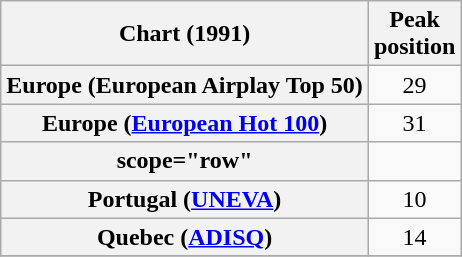<table class="wikitable sortable plainrowheaders">
<tr>
<th>Chart (1991)</th>
<th>Peak<br>position</th>
</tr>
<tr>
<th scope="row">Europe (European Airplay Top 50)</th>
<td align="center">29</td>
</tr>
<tr>
<th scope="row">Europe (<a href='#'>European Hot 100</a>)</th>
<td align="center">31</td>
</tr>
<tr>
<th>scope="row"</th>
</tr>
<tr>
<th scope="row">Portugal (<a href='#'>UNEVA</a>)</th>
<td align="center">10</td>
</tr>
<tr>
<th scope="row">Quebec (<a href='#'>ADISQ</a>)</th>
<td align="center">14</td>
</tr>
<tr>
</tr>
</table>
